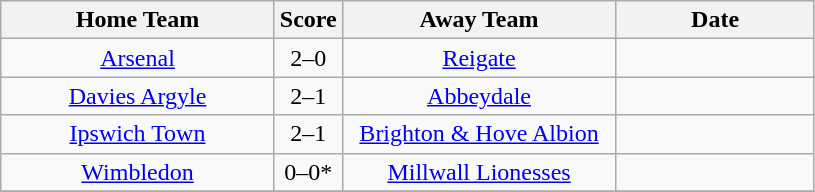<table class="wikitable" style="text-align:center;">
<tr>
<th width=175>Home Team</th>
<th width=20>Score</th>
<th width=175>Away Team</th>
<th width= 125>Date</th>
</tr>
<tr>
<td><a href='#'>Arsenal</a></td>
<td>2–0</td>
<td><a href='#'>Reigate</a></td>
<td></td>
</tr>
<tr>
<td><a href='#'>Davies Argyle</a></td>
<td>2–1</td>
<td><a href='#'>Abbeydale</a></td>
<td></td>
</tr>
<tr>
<td><a href='#'>Ipswich Town</a></td>
<td>2–1</td>
<td><a href='#'>Brighton & Hove Albion</a></td>
<td></td>
</tr>
<tr>
<td><a href='#'>Wimbledon</a></td>
<td>0–0*</td>
<td><a href='#'>Millwall Lionesses</a></td>
<td></td>
</tr>
<tr>
</tr>
</table>
